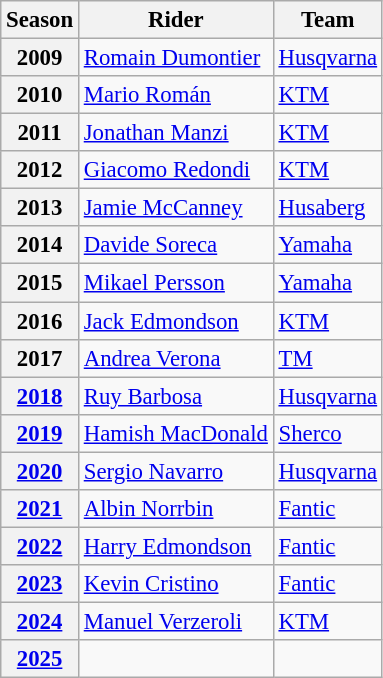<table class="wikitable" style="font-size: 95%;">
<tr>
<th>Season</th>
<th>Rider</th>
<th>Team</th>
</tr>
<tr>
<th>2009</th>
<td> <a href='#'>Romain Dumontier</a></td>
<td><a href='#'>Husqvarna</a></td>
</tr>
<tr>
<th>2010</th>
<td> <a href='#'>Mario Román</a></td>
<td><a href='#'>KTM</a></td>
</tr>
<tr>
<th>2011</th>
<td> <a href='#'>Jonathan Manzi</a></td>
<td><a href='#'>KTM</a></td>
</tr>
<tr>
<th>2012</th>
<td> <a href='#'>Giacomo Redondi</a></td>
<td><a href='#'>KTM</a></td>
</tr>
<tr>
<th>2013</th>
<td> <a href='#'>Jamie McCanney</a></td>
<td><a href='#'>Husaberg</a></td>
</tr>
<tr>
<th>2014</th>
<td> <a href='#'>Davide Soreca</a></td>
<td><a href='#'>Yamaha</a></td>
</tr>
<tr>
<th>2015</th>
<td> <a href='#'>Mikael Persson</a></td>
<td><a href='#'>Yamaha</a></td>
</tr>
<tr>
<th>2016</th>
<td> <a href='#'>Jack Edmondson</a></td>
<td><a href='#'>KTM</a></td>
</tr>
<tr>
<th>2017</th>
<td> <a href='#'>Andrea Verona</a></td>
<td><a href='#'>TM</a></td>
</tr>
<tr>
<th><a href='#'>2018</a></th>
<td> <a href='#'>Ruy Barbosa</a></td>
<td><a href='#'>Husqvarna</a></td>
</tr>
<tr>
<th><a href='#'>2019</a></th>
<td> <a href='#'>Hamish MacDonald</a></td>
<td><a href='#'>Sherco</a></td>
</tr>
<tr>
<th><a href='#'>2020</a></th>
<td> <a href='#'>Sergio Navarro</a></td>
<td><a href='#'>Husqvarna</a></td>
</tr>
<tr>
<th><a href='#'>2021</a></th>
<td> <a href='#'>Albin Norrbin</a></td>
<td><a href='#'>Fantic</a></td>
</tr>
<tr>
<th><a href='#'>2022</a></th>
<td> <a href='#'>Harry Edmondson</a></td>
<td><a href='#'>Fantic</a></td>
</tr>
<tr>
<th><a href='#'>2023</a></th>
<td> <a href='#'>Kevin Cristino</a></td>
<td><a href='#'>Fantic</a></td>
</tr>
<tr>
<th><a href='#'>2024</a></th>
<td> <a href='#'>Manuel Verzeroli</a></td>
<td><a href='#'>KTM</a></td>
</tr>
<tr>
<th><a href='#'>2025</a></th>
<td></td>
<td></td>
</tr>
</table>
